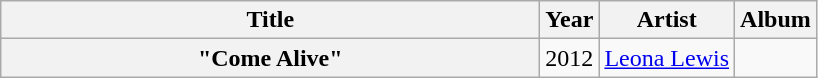<table class="wikitable plainrowheaders" style="text-align:center;">
<tr>
<th scope="col" style="width:22em;">Title</th>
<th scope="col" style="width:1em;">Year</th>
<th scope="col">Artist</th>
<th scope="col">Album</th>
</tr>
<tr>
<th scope="row">"Come Alive"</th>
<td>2012</td>
<td><a href='#'>Leona Lewis</a></td>
<td></td>
</tr>
</table>
